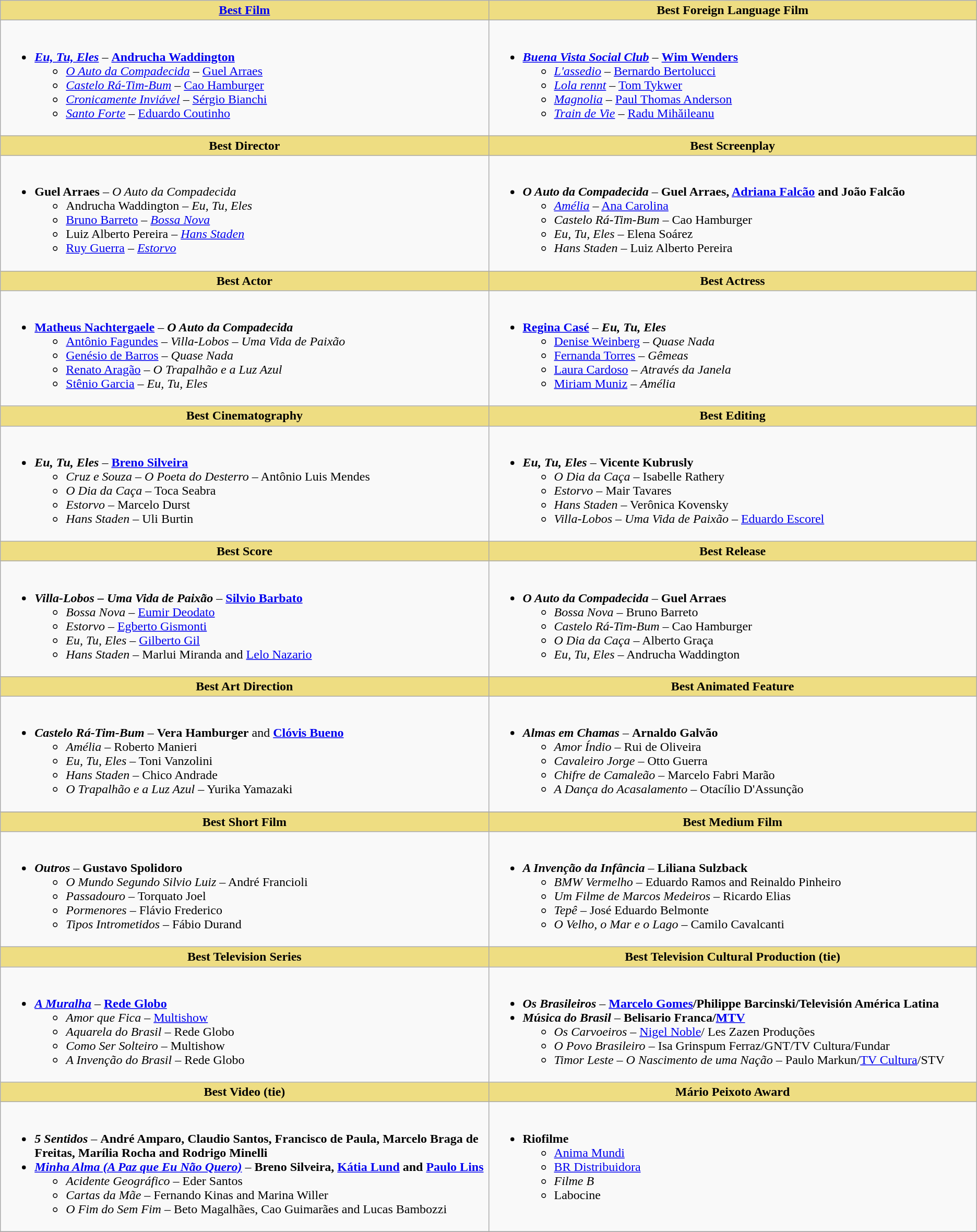<table class=wikitable>
<tr>
<th style="background:#EEDD82; width:50%"><a href='#'>Best Film</a></th>
<th style="background:#EEDD82; width:50%">Best Foreign Language Film</th>
</tr>
<tr>
<td valign="top"><br><ul><li><strong><em><a href='#'>Eu, Tu, Eles</a></em></strong> – <strong><a href='#'>Andrucha Waddington</a></strong><ul><li><em><a href='#'>O Auto da Compadecida</a></em> – <a href='#'>Guel Arraes</a></li><li><em><a href='#'>Castelo Rá-Tim-Bum</a></em> – <a href='#'>Cao Hamburger</a></li><li><em><a href='#'>Cronicamente Inviável</a></em> – <a href='#'>Sérgio Bianchi</a></li><li><em><a href='#'>Santo Forte</a></em> – <a href='#'>Eduardo Coutinho</a></li></ul></li></ul></td>
<td valign="top"><br><ul><li><strong><em><a href='#'>Buena Vista Social Club</a></em></strong> – <strong><a href='#'>Wim Wenders</a></strong><ul><li><em><a href='#'>L'assedio</a></em> – <a href='#'>Bernardo Bertolucci</a></li><li><em><a href='#'>Lola rennt</a></em> – <a href='#'>Tom Tykwer</a></li><li><em><a href='#'>Magnolia</a></em> – <a href='#'>Paul Thomas Anderson</a></li><li><em><a href='#'>Train de Vie</a></em> – <a href='#'>Radu Mihăileanu</a></li></ul></li></ul></td>
</tr>
<tr>
<th style="background:#EEDD82; width:50%">Best Director</th>
<th style="background:#EEDD82; width:50%">Best Screenplay</th>
</tr>
<tr>
<td valign="top"><br><ul><li><strong>Guel Arraes</strong> – <em>O Auto da Compadecida</em><ul><li>Andrucha Waddington – <em>Eu, Tu, Eles</em></li><li><a href='#'>Bruno Barreto</a> – <em><a href='#'>Bossa Nova</a></em></li><li>Luiz Alberto Pereira – <em><a href='#'>Hans Staden</a></em></li><li><a href='#'>Ruy Guerra</a> – <em><a href='#'>Estorvo</a></em></li></ul></li></ul></td>
<td valign="top"><br><ul><li><strong><em>O Auto da Compadecida</em></strong> – <strong>Guel Arraes, <a href='#'>Adriana Falcão</a> and João Falcão</strong><ul><li><em><a href='#'>Amélia</a></em> – <a href='#'>Ana Carolina</a></li><li><em>Castelo Rá-Tim-Bum</em> – Cao Hamburger</li><li><em>Eu, Tu, Eles</em> – Elena Soárez</li><li><em>Hans Staden</em> – Luiz Alberto Pereira</li></ul></li></ul></td>
</tr>
<tr>
<th style="background:#EEDD82; width:50%">Best Actor</th>
<th style="background:#EEDD82; width:50%">Best Actress</th>
</tr>
<tr>
<td valign="top"><br><ul><li><strong><a href='#'>Matheus Nachtergaele</a></strong> – <strong><em>O Auto da Compadecida</em></strong><ul><li><a href='#'>Antônio Fagundes</a> – <em>Villa-Lobos – Uma Vida de Paixão</em></li><li><a href='#'>Genésio de Barros</a> – <em>Quase Nada</em></li><li><a href='#'>Renato Aragão</a> – <em>O Trapalhão e a Luz Azul</em></li><li><a href='#'>Stênio Garcia</a> – <em>Eu, Tu, Eles</em></li></ul></li></ul></td>
<td valign="top"><br><ul><li><strong><a href='#'>Regina Casé</a></strong> – <strong><em>Eu, Tu, Eles</em></strong><ul><li><a href='#'>Denise Weinberg</a> – <em>Quase Nada</em></li><li><a href='#'>Fernanda Torres</a> – <em>Gêmeas</em></li><li><a href='#'>Laura Cardoso</a> – <em>Através da Janela</em></li><li><a href='#'>Miriam Muniz</a> – <em>Amélia</em></li></ul></li></ul></td>
</tr>
<tr>
<th style="background:#EEDD82; width:50%">Best Cinematography</th>
<th style="background:#EEDD82; width:50%">Best Editing</th>
</tr>
<tr>
<td valign="top"><br><ul><li><strong><em>Eu, Tu, Eles</em></strong> – <strong><a href='#'>Breno Silveira</a></strong><ul><li><em>Cruz e Souza – O Poeta do Desterro</em> – Antônio Luis Mendes</li><li><em>O Dia da Caça</em> – Toca Seabra</li><li><em>Estorvo</em> – Marcelo Durst</li><li><em>Hans Staden</em> – Uli Burtin</li></ul></li></ul></td>
<td valign="top"><br><ul><li><strong><em>Eu, Tu, Eles</em></strong> – <strong>Vicente Kubrusly</strong><ul><li><em>O Dia da Caça</em> – Isabelle Rathery</li><li><em>Estorvo</em> – Mair Tavares</li><li><em>Hans Staden</em> – Verônica Kovensky</li><li><em>Villa-Lobos – Uma Vida de Paixão</em> – <a href='#'>Eduardo Escorel</a></li></ul></li></ul></td>
</tr>
<tr>
<th style="background:#EEDD82; width:50%">Best Score</th>
<th style="background:#EEDD82; width:50%">Best Release</th>
</tr>
<tr>
<td valign="top"><br><ul><li><strong><em>Villa-Lobos – Uma Vida de Paixão</em></strong> – <strong><a href='#'>Silvio Barbato</a></strong><ul><li><em>Bossa Nova</em> – <a href='#'>Eumir Deodato</a></li><li><em>Estorvo</em> – <a href='#'>Egberto Gismonti</a></li><li><em>Eu, Tu, Eles</em> – <a href='#'>Gilberto Gil</a></li><li><em>Hans Staden</em> – Marlui Miranda and <a href='#'>Lelo Nazario</a></li></ul></li></ul></td>
<td valign="top"><br><ul><li><strong><em>O Auto da Compadecida</em></strong> – <strong>Guel Arraes</strong><ul><li><em>Bossa Nova</em> – Bruno Barreto</li><li><em>Castelo Rá-Tim-Bum</em> – Cao Hamburger</li><li><em>O Dia da Caça</em> – Alberto Graça</li><li><em>Eu, Tu, Eles</em> – Andrucha Waddington</li></ul></li></ul></td>
</tr>
<tr>
<th style="background:#EEDD82; width:50%">Best Art Direction</th>
<th style="background:#EEDD82; width:50%">Best Animated Feature</th>
</tr>
<tr>
<td valign="top"><br><ul><li><strong><em>Castelo Rá-Tim-Bum</em></strong> – <strong>Vera Hamburger</strong> and <strong><a href='#'>Clóvis Bueno</a></strong><ul><li><em>Amélia</em> – Roberto Manieri</li><li><em>Eu, Tu, Eles</em> – Toni Vanzolini</li><li><em>Hans Staden</em> – Chico Andrade</li><li><em>O Trapalhão e a Luz Azul</em> – Yurika Yamazaki</li></ul></li></ul></td>
<td valign="top"><br><ul><li><strong><em>Almas em Chamas</em></strong> – <strong>Arnaldo Galvão</strong><ul><li><em>Amor Índio</em> – Rui de Oliveira</li><li><em>Cavaleiro Jorge</em> – Otto Guerra</li><li><em>Chifre de Camaleão</em> – Marcelo Fabri Marão</li><li><em>A Dança do Acasalamento</em> – Otacílio D'Assunção</li></ul></li></ul></td>
</tr>
<tr>
</tr>
<tr>
<th style="background:#EEDD82; width:50%">Best Short Film</th>
<th style="background:#EEDD82; width:50%">Best Medium Film</th>
</tr>
<tr>
<td valign="top"><br><ul><li><strong><em>Outros</em></strong> – <strong>Gustavo Spolidoro</strong><ul><li><em>O Mundo Segundo Silvio Luiz</em> – André Francioli</li><li><em>Passadouro</em> – Torquato Joel</li><li><em>Pormenores</em> – Flávio Frederico</li><li><em>Tipos Intrometidos</em> –  Fábio Durand</li></ul></li></ul></td>
<td valign="top"><br><ul><li><strong><em>A Invenção da Infância</em></strong> – <strong>Liliana Sulzback</strong><ul><li><em>BMW Vermelho</em> – Eduardo Ramos and Reinaldo Pinheiro</li><li><em>Um Filme de Marcos Medeiros</em> – Ricardo Elias</li><li><em>Tepê</em> – José Eduardo Belmonte</li><li><em>O Velho, o Mar e o Lago</em> – Camilo Cavalcanti</li></ul></li></ul></td>
</tr>
<tr>
<th style="background:#EEDD82; width:50%">Best Television Series</th>
<th style="background:#EEDD82; width:50%">Best Television Cultural Production (tie)</th>
</tr>
<tr>
<td valign="top"><br><ul><li><strong><em><a href='#'>A Muralha</a></em></strong> – <strong><a href='#'>Rede Globo</a></strong><ul><li><em>Amor que Fica</em> – <a href='#'>Multishow</a></li><li><em>Aquarela do Brasil</em> – Rede Globo</li><li><em>Como Ser Solteiro</em> – Multishow</li><li><em>A Invenção do Brasil</em> – Rede Globo</li></ul></li></ul></td>
<td valign="top"><br><ul><li><strong><em>Os Brasileiros</em></strong> – <strong><a href='#'>Marcelo Gomes</a>/Philippe Barcinski/Televisión América Latina</strong></li><li><strong><em>Música do Brasil</em></strong> – <strong>Belisario Franca/<a href='#'>MTV</a></strong><ul><li><em>Os Carvoeiros</em> – <a href='#'>Nigel Noble</a>/ Les Zazen Produções</li><li><em>O Povo Brasileiro</em> – Isa Grinspum Ferraz/GNT/TV Cultura/Fundar</li><li><em>Timor Leste – O Nascimento de uma Nação</em> – Paulo Markun/<a href='#'>TV Cultura</a>/STV</li></ul></li></ul></td>
</tr>
<tr>
<th style="background:#EEDD82; width:50%">Best Video (tie)</th>
<th style="background:#EEDD82; width:50%">Mário Peixoto Award</th>
</tr>
<tr>
<td valign="top"><br><ul><li><strong><em>5 Sentidos</em></strong> – <strong>André Amparo, Claudio Santos, Francisco de Paula, Marcelo Braga de Freitas, Marília Rocha and Rodrigo Minelli</strong></li><li><strong><em><a href='#'>Minha Alma (A Paz que Eu Não Quero)</a></em></strong> – <strong>Breno Silveira, <a href='#'>Kátia Lund</a> and <a href='#'>Paulo Lins</a></strong><ul><li><em>Acidente Geográfico</em> – Eder Santos</li><li><em>Cartas da Mãe</em> – Fernando Kinas and Marina Willer</li><li><em>O Fim do Sem Fim</em> – Beto Magalhães, Cao Guimarães and Lucas Bambozzi</li></ul></li></ul></td>
<td valign="top"><br><ul><li><strong>Riofilme</strong><ul><li><a href='#'>Anima Mundi</a></li><li><a href='#'>BR Distribuidora</a></li><li><em>Filme B</em></li><li>Labocine</li></ul></li></ul></td>
</tr>
<tr>
</tr>
</table>
